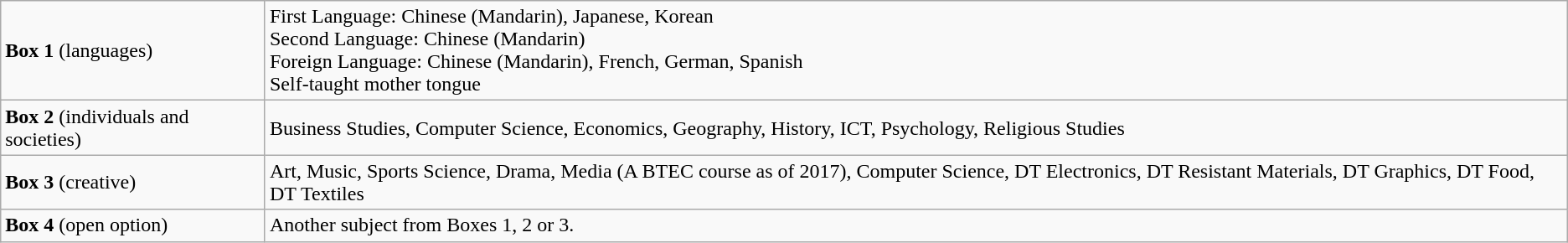<table class="wikitable">
<tr>
<td><strong>Box 1</strong> (languages)</td>
<td>First Language: Chinese (Mandarin), Japanese, Korean<br>Second Language: Chinese (Mandarin)<br>Foreign Language: Chinese (Mandarin), French, German, Spanish<br>Self-taught mother tongue</td>
</tr>
<tr>
<td><strong>Box 2</strong> (individuals and societies)</td>
<td>Business Studies, Computer Science, Economics, Geography, History, ICT, Psychology, Religious Studies</td>
</tr>
<tr>
<td><strong>Box 3</strong> (creative)</td>
<td>Art, Music, Sports Science, Drama, Media (A BTEC course as of 2017), Computer Science, DT Electronics, DT Resistant Materials, DT Graphics, DT Food, DT Textiles</td>
</tr>
<tr>
<td><strong>Box 4</strong> (open option)</td>
<td>Another subject from Boxes 1, 2 or 3.</td>
</tr>
</table>
